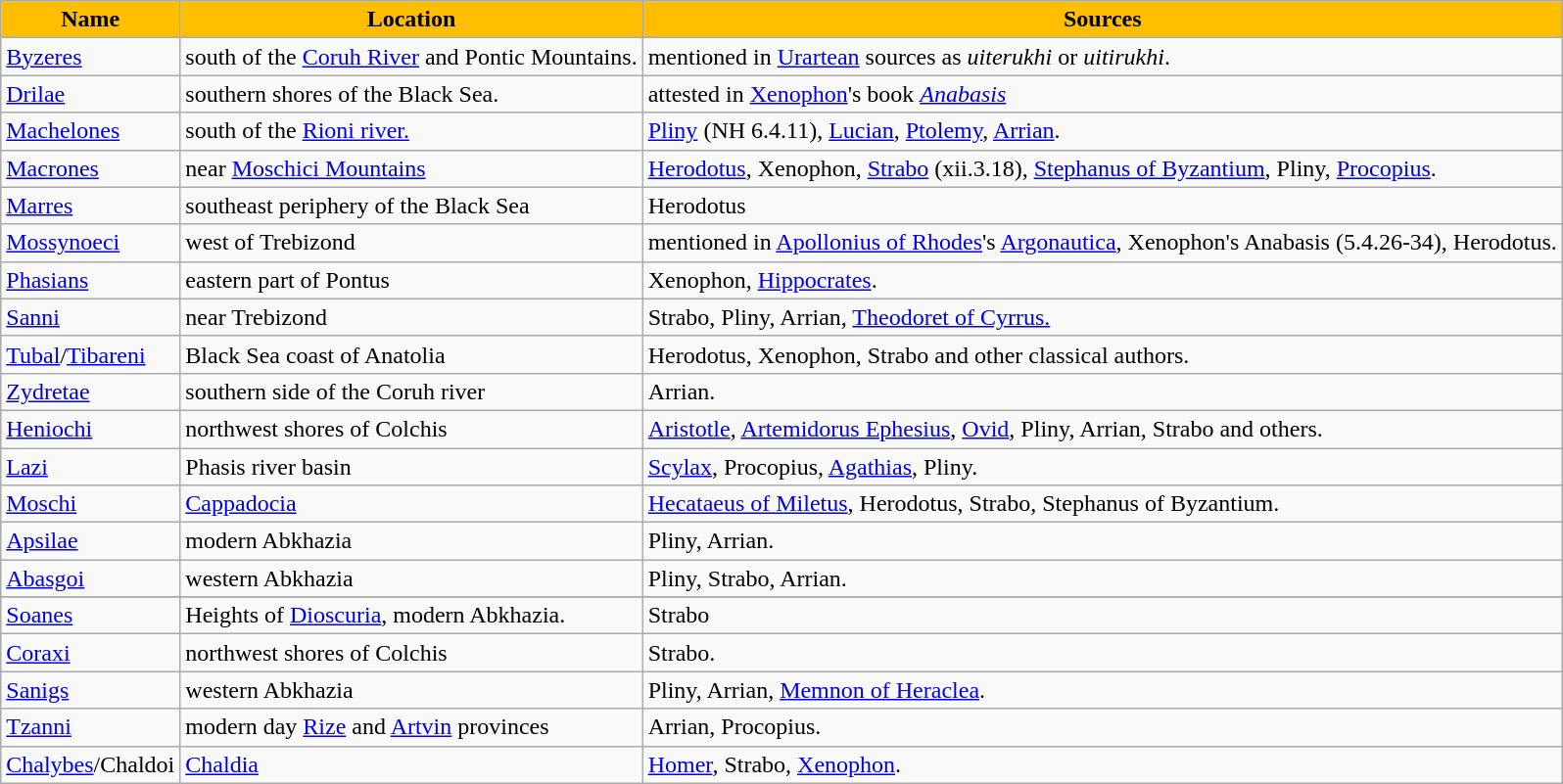<table class="wikitable sortable">
<tr>
<th style="background:#FFBF00"><strong>Name</strong></th>
<th style="background:#FFBF00"><strong>Location</strong></th>
<th style="background:#FFBF00"><strong>Sources</strong></th>
</tr>
<tr>
<td><a href='#'>Byzeres</a></td>
<td>south of the <a href='#'>Coruh River</a> and Pontic Mountains.</td>
<td>mentioned in <a href='#'>Urartean</a> sources as <em>uiterukhi</em> or <em>uitirukhi</em>.</td>
</tr>
<tr>
<td><a href='#'>Drilae</a></td>
<td>southern shores of the Black Sea.</td>
<td>attested in <a href='#'>Xenophon</a>'s book <em><a href='#'>Anabasis</a></em></td>
</tr>
<tr>
<td><a href='#'>Machelones</a></td>
<td>south of the <a href='#'>Rioni river.</a></td>
<td><a href='#'>Pliny</a> (NH 6.4.11), <a href='#'>Lucian</a>, <a href='#'>Ptolemy</a>, <a href='#'>Arrian</a>.</td>
</tr>
<tr>
<td><a href='#'>Macrones</a></td>
<td>near <a href='#'>Moschici Mountains</a></td>
<td><a href='#'>Herodotus</a>, Xenophon, <a href='#'>Strabo</a> (xii.3.18), <a href='#'>Stephanus of Byzantium</a>, Pliny, <a href='#'>Procopius</a>.</td>
</tr>
<tr>
<td><a href='#'>Marres</a></td>
<td>southeast periphery of the Black Sea</td>
<td>Herodotus</td>
</tr>
<tr>
<td><a href='#'>Mossynoeci</a></td>
<td>west of Trebizond</td>
<td>mentioned in <a href='#'>Apollonius of Rhodes</a>'s <a href='#'>Argonautica</a>, Xenophon's Anabasis (5.4.26-34), Herodotus.</td>
</tr>
<tr>
<td><a href='#'>Phasians</a></td>
<td>eastern part of Pontus</td>
<td>Xenophon, <a href='#'>Hippocrates</a>.</td>
</tr>
<tr>
<td><a href='#'>Sanni</a></td>
<td>near Trebizond</td>
<td>Strabo, Pliny, Arrian, <a href='#'>Theodoret of Cyrrus.</a></td>
</tr>
<tr>
<td><a href='#'>Tubal</a>/<a href='#'>Tibareni</a></td>
<td>Black Sea coast of Anatolia</td>
<td>Herodotus, Xenophon, Strabo and other classical authors.</td>
</tr>
<tr>
<td><a href='#'>Zydretae</a></td>
<td>southern side of the Coruh river</td>
<td>Arrian.</td>
</tr>
<tr>
<td><a href='#'>Heniochi</a></td>
<td>northwest shores of Colchis</td>
<td><a href='#'>Aristotle</a>, <a href='#'>Artemidorus Ephesius</a>, <a href='#'>Ovid</a>, Pliny, Arrian, Strabo and others.</td>
</tr>
<tr>
<td><a href='#'>Lazi</a></td>
<td>Phasis river basin</td>
<td><a href='#'>Scylax</a>, Procopius, <a href='#'>Agathias</a>, Pliny.</td>
</tr>
<tr>
<td><a href='#'>Moschi</a></td>
<td><a href='#'>Cappadocia</a></td>
<td><a href='#'>Hecataeus of Miletus</a>, Herodotus, Strabo, Stephanus of Byzantium.</td>
</tr>
<tr>
<td><a href='#'>Apsilae</a></td>
<td>modern Abkhazia</td>
<td>Pliny, Arrian.</td>
</tr>
<tr>
<td><a href='#'>Abasgoi</a></td>
<td>western Abkhazia</td>
<td>Pliny, Strabo, Arrian.</td>
</tr>
<tr>
</tr>
<tr>
<td><a href='#'>Soanes</a></td>
<td>Heights of <a href='#'>Dioscuria</a>, modern Abkhazia.</td>
<td>Strabo</td>
</tr>
<tr>
<td><a href='#'>Coraxi</a></td>
<td>northwest shores of Colchis</td>
<td>Strabo.</td>
</tr>
<tr>
<td><a href='#'>Sanigs</a></td>
<td>western Abkhazia</td>
<td>Pliny, Arrian, <a href='#'>Memnon of Heraclea</a>.</td>
</tr>
<tr>
<td><a href='#'>Tzanni</a></td>
<td>modern day <a href='#'>Rize</a> and <a href='#'>Artvin</a> provinces</td>
<td>Arrian, Procopius.</td>
</tr>
<tr>
<td><a href='#'>Chalybes</a>/Chaldoi</td>
<td><a href='#'>Chaldia</a></td>
<td><a href='#'>Homer</a>, Strabo, <a href='#'>Xenophon</a>.</td>
</tr>
</table>
